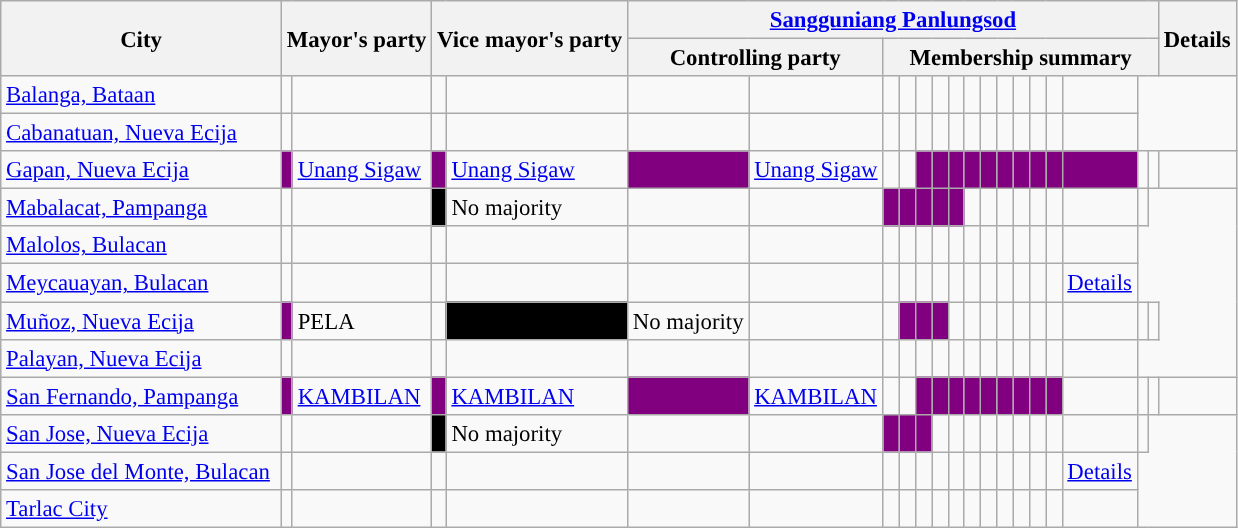<table class="wikitable" style="font-size:95%;">
<tr>
<th width="180px" rowspan="2">City</th>
<th colspan="2" rowspan="2">Mayor's party</th>
<th colspan="2" rowspan="2">Vice mayor's party</th>
<th colspan="16"><a href='#'>Sangguniang Panlungsod</a></th>
<th rowspan="2">Details</th>
</tr>
<tr>
<th colspan="2">Controlling party</th>
<th colspan="14">Membership summary</th>
</tr>
<tr>
<td><a href='#'>Balanga, Bataan</a></td>
<td></td>
<td></td>
<td></td>
<td> </td>
<td> </td>
<td> </td>
<td> </td>
<td> </td>
<td> </td>
<td> </td>
<td> </td>
<td> </td>
<td> </td>
<td> </td>
<td> </td>
<td> </td>
<td> </td>
<td></td>
</tr>
<tr>
<td><a href='#'>Cabanatuan, Nueva Ecija</a></td>
<td></td>
<td></td>
<td></td>
<td style="color:inherit;background:"></td>
<td style="color:inherit;background:"></td>
<td style="color:inherit;background:"></td>
<td style="color:inherit;background:"></td>
<td style="color:inherit;background:"></td>
<td style="color:inherit;background:"></td>
<td style="color:inherit;background:"></td>
<td style="color:inherit;background:"></td>
<td style="color:inherit;background:"></td>
<td style="color:inherit;background:"></td>
<td style="color:inherit;background:"></td>
<td style="color:inherit;background:"></td>
<td></td>
<td></td>
<td></td>
</tr>
<tr>
<td><a href='#'>Gapan, Nueva Ecija</a></td>
<td bgcolor="purple"></td>
<td><a href='#'>Unang Sigaw</a></td>
<td bgcolor="purple"></td>
<td><a href='#'>Unang Sigaw</a></td>
<td bgcolor="purple"></td>
<td><a href='#'>Unang Sigaw</a></td>
<td style="color:inherit;background:"></td>
<td style="color:inherit;background:"></td>
<td bgcolor="purple"></td>
<td bgcolor="purple"></td>
<td bgcolor="purple"></td>
<td bgcolor="purple"></td>
<td bgcolor="purple"></td>
<td bgcolor="purple"></td>
<td bgcolor="purple"></td>
<td bgcolor="purple"></td>
<td bgcolor="purple"></td>
<td bgcolor="purple"></td>
<td></td>
<td></td>
<td></td>
</tr>
<tr>
<td><a href='#'>Mabalacat, Pampanga</a></td>
<td></td>
<td></td>
<td bgcolor="black"></td>
<td>No majority</td>
<td style="color:inherit;background:"></td>
<td style="color:inherit;background:"></td>
<td bgcolor="purple"></td>
<td bgcolor="purple"></td>
<td bgcolor="purple"></td>
<td bgcolor="purple"></td>
<td bgcolor="purple"></td>
<td style="color:inherit;background:"></td>
<td style="color:inherit;background:"></td>
<td style="color:inherit;background:"></td>
<td style="color:inherit;background:"></td>
<td style="color:inherit;background:"></td>
<td></td>
<td></td>
<td></td>
</tr>
<tr>
<td><a href='#'>Malolos, Bulacan</a></td>
<td></td>
<td></td>
<td></td>
<td style="color:inherit;background:"></td>
<td style="color:inherit;background:"></td>
<td style="color:inherit;background:"></td>
<td style="color:inherit;background:"></td>
<td style="color:inherit;background:"></td>
<td style="color:inherit;background:"></td>
<td style="color:inherit;background:"></td>
<td style="color:inherit;background:"></td>
<td style="color:inherit;background:"></td>
<td style="color:inherit;background:"></td>
<td style="color:inherit;background:"></td>
<td style="color:inherit;background:"></td>
<td></td>
<td></td>
<td></td>
</tr>
<tr>
<td><a href='#'>Meycauayan, Bulacan</a></td>
<td></td>
<td></td>
<td></td>
<td style="color:inherit;background:"></td>
<td style="color:inherit;background:"></td>
<td style="color:inherit;background:"></td>
<td style="color:inherit;background:"></td>
<td style="color:inherit;background:"></td>
<td style="color:inherit;background:"></td>
<td style="color:inherit;background:"></td>
<td style="color:inherit;background:"></td>
<td style="color:inherit;background:"></td>
<td style="color:inherit;background:"></td>
<td style="color:inherit;background:"></td>
<td style="color:inherit;background:"></td>
<td></td>
<td></td>
<td><a href='#'>Details</a></td>
</tr>
<tr>
<td><a href='#'>Muñoz, Nueva Ecija</a></td>
<td bgcolor="purple"></td>
<td>PELA</td>
<td></td>
<td bgcolor="black"></td>
<td>No majority</td>
<td style="color:inherit;background:"></td>
<td style="color:inherit;background:"></td>
<td bgcolor="purple"></td>
<td bgcolor="purple"></td>
<td bgcolor="purple"></td>
<td style="color:inherit;background:"></td>
<td style="color:inherit;background:"></td>
<td style="color:inherit;background:"></td>
<td style="color:inherit;background:"></td>
<td style="color:inherit;background:"></td>
<td style="color:inherit;background:"></td>
<td style="color:inherit;background:"></td>
<td></td>
<td></td>
<td></td>
</tr>
<tr>
<td><a href='#'>Palayan, Nueva Ecija</a></td>
<td></td>
<td></td>
<td></td>
<td style="color:inherit;background:"></td>
<td style="color:inherit;background:"></td>
<td style="color:inherit;background:"></td>
<td style="color:inherit;background:"></td>
<td style="color:inherit;background:"></td>
<td style="color:inherit;background:"></td>
<td style="color:inherit;background:"></td>
<td style="color:inherit;background:"></td>
<td style="color:inherit;background:"></td>
<td style="color:inherit;background:"></td>
<td style="color:inherit;background:"></td>
<td style="color:inherit;background:"></td>
<td></td>
<td></td>
<td></td>
</tr>
<tr>
<td><a href='#'>San Fernando, Pampanga</a></td>
<td bgcolor="purple"></td>
<td><a href='#'>KAMBILAN</a></td>
<td bgcolor="purple"></td>
<td><a href='#'>KAMBILAN</a></td>
<td bgcolor="purple"></td>
<td><a href='#'>KAMBILAN</a></td>
<td style="color:inherit;background:"></td>
<td style="color:inherit;background:"></td>
<td bgcolor="purple"></td>
<td bgcolor="purple"></td>
<td bgcolor="purple"></td>
<td bgcolor="purple"></td>
<td bgcolor="purple"></td>
<td bgcolor="purple"></td>
<td bgcolor="purple"></td>
<td bgcolor="purple"></td>
<td bgcolor="purple"></td>
<td style="color:inherit;background:"></td>
<td></td>
<td></td>
<td></td>
</tr>
<tr>
<td><a href='#'>San Jose, Nueva Ecija</a></td>
<td></td>
<td></td>
<td bgcolor="black"></td>
<td>No majority</td>
<td style="color:inherit;background:"></td>
<td style="color:inherit;background:"></td>
<td bgcolor="purple"></td>
<td bgcolor="purple"></td>
<td bgcolor="purple"></td>
<td style="color:inherit;background:"></td>
<td style="color:inherit;background:"></td>
<td style="color:inherit;background:"></td>
<td style="color:inherit;background:"></td>
<td style="color:inherit;background:"></td>
<td style="color:inherit;background:"></td>
<td style="color:inherit;background:"></td>
<td></td>
<td></td>
<td></td>
</tr>
<tr>
<td><a href='#'>San Jose del Monte, Bulacan</a></td>
<td></td>
<td></td>
<td></td>
<td style="color:inherit;background:"></td>
<td style="color:inherit;background:"></td>
<td style="color:inherit;background:"></td>
<td style="color:inherit;background:"></td>
<td style="color:inherit;background:"></td>
<td style="color:inherit;background:"></td>
<td style="color:inherit;background:"></td>
<td style="color:inherit;background:"></td>
<td style="color:inherit;background:"></td>
<td style="color:inherit;background:"></td>
<td style="color:inherit;background:"></td>
<td style="color:inherit;background:"></td>
<td style="color:inherit;background:"></td>
<td style="color:inherit;background:"></td>
<td><a href='#'>Details</a></td>
</tr>
<tr>
<td><a href='#'>Tarlac City</a></td>
<td></td>
<td></td>
<td></td>
<td style="color:inherit;background:"></td>
<td style="color:inherit;background:"></td>
<td style="color:inherit;background:"></td>
<td style="color:inherit;background:"></td>
<td style="color:inherit;background:"></td>
<td style="color:inherit;background:"></td>
<td style="color:inherit;background:"></td>
<td style="color:inherit;background:"></td>
<td style="color:inherit;background:"></td>
<td style="color:inherit;background:"></td>
<td style="color:inherit;background:"></td>
<td style="color:inherit;background:"></td>
<td></td>
<td></td>
<td></td>
</tr>
</table>
